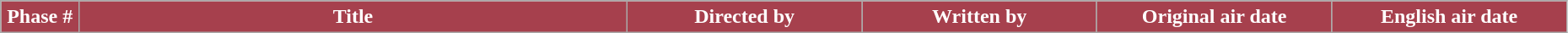<table class="wikitable" style="width:98%;">
<tr>
<th style="color:#fff; background:#a6404d; width:5%;">Phase #</th>
<th style="color:#fff; background:#a6404d;">Title</th>
<th style="color:#fff; background:#a6404d; width:15%;">Directed by</th>
<th style="color:#fff; background:#a6404d; width:15%;">Written by</th>
<th style="color:#fff; background:#a6404d; width:15%;">Original air date</th>
<th style="color:#fff; background:#a6404d; width:15%;">English air date<br>
















































</th>
</tr>
</table>
